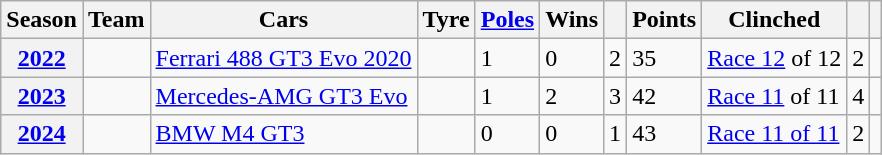<table class="wikitable">
<tr>
<th>Season</th>
<th>Team</th>
<th>Cars</th>
<th>Tyre</th>
<th><a href='#'>Poles</a></th>
<th>Wins</th>
<th></th>
<th>Points</th>
<th>Clinched</th>
<th></th>
<th></th>
</tr>
<tr>
<th><a href='#'>2022</a></th>
<td></td>
<td><a href='#'>Ferrari 488 GT3 Evo 2020</a></td>
<td></td>
<td>1</td>
<td>0</td>
<td>2</td>
<td>35</td>
<td><a href='#'>Race 12</a> of 12</td>
<td>2</td>
<td></td>
</tr>
<tr>
<th><a href='#'>2023</a></th>
<td></td>
<td><a href='#'>Mercedes-AMG GT3 Evo</a></td>
<td></td>
<td>1</td>
<td>2</td>
<td>3</td>
<td>42</td>
<td><a href='#'>Race 11</a> of 11</td>
<td>4</td>
<td></td>
</tr>
<tr>
<th><a href='#'>2024</a></th>
<td></td>
<td><a href='#'>BMW M4 GT3</a></td>
<td></td>
<td>0</td>
<td>0</td>
<td>1</td>
<td>43</td>
<td><a href='#'>Race 11 of 11</a></td>
<td>2</td>
<td></td>
</tr>
</table>
